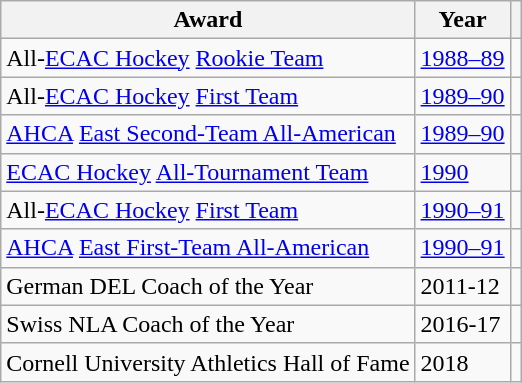<table class="wikitable">
<tr>
<th>Award</th>
<th>Year</th>
<th></th>
</tr>
<tr>
<td>All-<a href='#'>ECAC Hockey</a> <a href='#'>Rookie Team</a></td>
<td><a href='#'>1988–89</a></td>
<td></td>
</tr>
<tr>
<td>All-<a href='#'>ECAC Hockey</a> <a href='#'>First Team</a></td>
<td><a href='#'>1989–90</a></td>
<td></td>
</tr>
<tr>
<td><a href='#'>AHCA</a> <a href='#'>East Second-Team All-American</a></td>
<td><a href='#'>1989–90</a></td>
<td></td>
</tr>
<tr>
<td><a href='#'>ECAC Hockey</a> <a href='#'>All-Tournament Team</a></td>
<td><a href='#'>1990</a></td>
<td></td>
</tr>
<tr>
<td>All-<a href='#'>ECAC Hockey</a> <a href='#'>First Team</a></td>
<td><a href='#'>1990–91</a></td>
<td></td>
</tr>
<tr>
<td><a href='#'>AHCA</a> <a href='#'>East First-Team All-American</a></td>
<td><a href='#'>1990–91</a></td>
<td></td>
</tr>
<tr>
<td>German DEL Coach of the Year</td>
<td>2011-12</td>
<td></td>
</tr>
<tr>
<td>Swiss NLA Coach of the Year</td>
<td>2016-17</td>
<td></td>
</tr>
<tr>
<td>Cornell University Athletics Hall of Fame</td>
<td>2018</td>
<td></td>
</tr>
</table>
